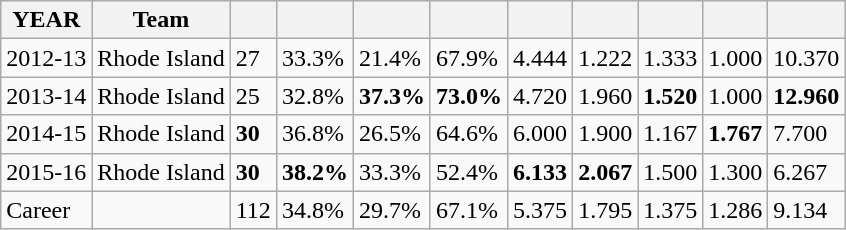<table class="wikitable">
<tr>
<th>YEAR</th>
<th>Team</th>
<th></th>
<th></th>
<th></th>
<th></th>
<th></th>
<th></th>
<th></th>
<th></th>
<th></th>
</tr>
<tr>
<td>2012-13</td>
<td>Rhode Island</td>
<td>27</td>
<td>33.3%</td>
<td>21.4%</td>
<td>67.9%</td>
<td>4.444</td>
<td>1.222</td>
<td>1.333</td>
<td>1.000</td>
<td>10.370</td>
</tr>
<tr>
<td>2013-14</td>
<td>Rhode Island</td>
<td>25</td>
<td>32.8%</td>
<td><strong>37.3%</strong></td>
<td><strong>73.0%</strong></td>
<td>4.720</td>
<td>1.960</td>
<td><strong>1.520</strong></td>
<td>1.000</td>
<td><strong>12.960</strong></td>
</tr>
<tr>
<td>2014-15</td>
<td>Rhode Island</td>
<td><strong>30</strong></td>
<td>36.8%</td>
<td>26.5%</td>
<td>64.6%</td>
<td>6.000</td>
<td>1.900</td>
<td>1.167</td>
<td><strong>1.767</strong></td>
<td>7.700</td>
</tr>
<tr>
<td>2015-16</td>
<td>Rhode Island</td>
<td><strong>30</strong></td>
<td><strong>38.2%</strong></td>
<td>33.3%</td>
<td>52.4%</td>
<td><strong>6.133</strong></td>
<td><strong>2.067</strong></td>
<td>1.500</td>
<td>1.300</td>
<td>6.267</td>
</tr>
<tr>
<td>Career</td>
<td></td>
<td>112</td>
<td>34.8%</td>
<td>29.7%</td>
<td>67.1%</td>
<td>5.375</td>
<td>1.795</td>
<td>1.375</td>
<td>1.286</td>
<td>9.134</td>
</tr>
</table>
